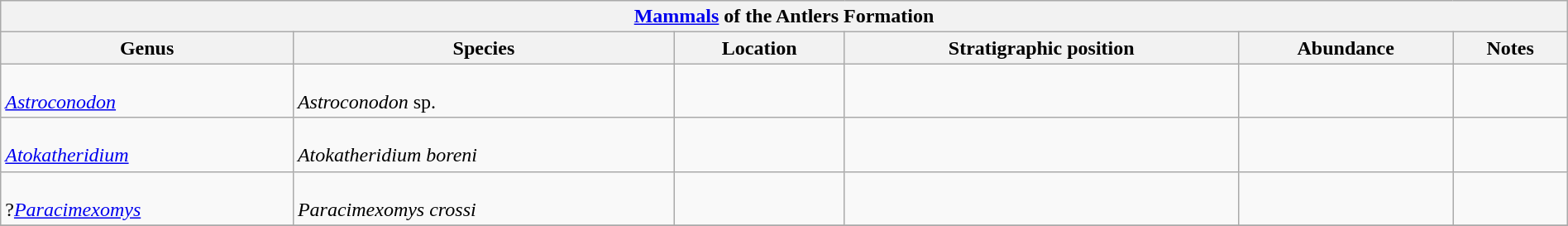<table class="wikitable" align="center" width="100%">
<tr>
<th colspan="7" align="center"><strong><a href='#'>Mammals</a> of the Antlers Formation</strong></th>
</tr>
<tr>
<th>Genus</th>
<th>Species</th>
<th>Location</th>
<th>Stratigraphic position</th>
<th>Abundance</th>
<th>Notes<br></th>
</tr>
<tr>
<td><br><em><a href='#'>Astroconodon</a></em></td>
<td><br><em>Astroconodon</em> sp.</td>
<td></td>
<td></td>
<td></td>
<td><br></td>
</tr>
<tr>
<td><br><em><a href='#'>Atokatheridium</a></em></td>
<td><br><em>Atokatheridium boreni</em></td>
<td></td>
<td></td>
<td></td>
<td></td>
</tr>
<tr>
<td><br>?<em><a href='#'>Paracimexomys</a></em></td>
<td><br><em>Paracimexomys crossi</em></td>
<td></td>
<td></td>
<td></td>
<td></td>
</tr>
<tr>
</tr>
</table>
